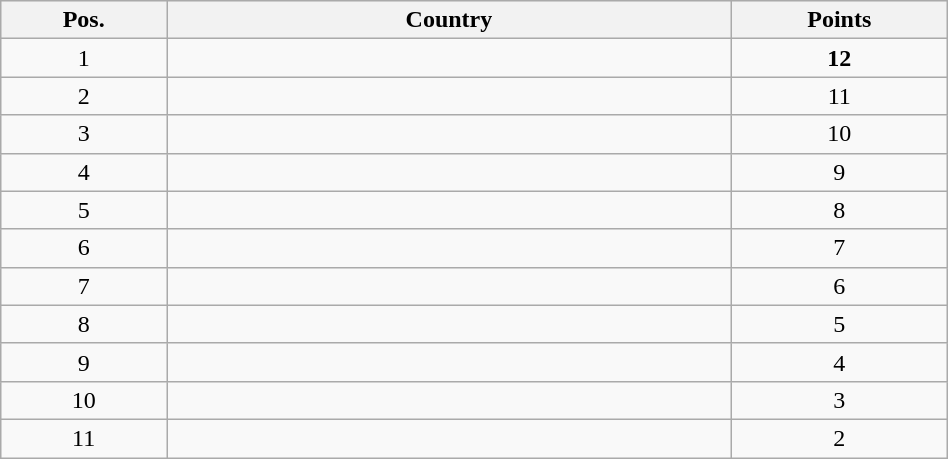<table class="wikitable" width=50% style="text-align:center">
<tr bgcolor="#efefef">
<th width=4%>Pos.</th>
<th width=15%>Country</th>
<th width=5%>Points</th>
</tr>
<tr>
<td>1</td>
<td align=left></td>
<td><strong>12</strong></td>
</tr>
<tr>
<td>2</td>
<td align=left></td>
<td>11</td>
</tr>
<tr>
<td>3</td>
<td align=left></td>
<td>10</td>
</tr>
<tr>
<td>4</td>
<td align=left></td>
<td>9</td>
</tr>
<tr>
<td>5</td>
<td align=left></td>
<td>8</td>
</tr>
<tr>
<td>6</td>
<td align=left></td>
<td>7</td>
</tr>
<tr>
<td>7</td>
<td align=left></td>
<td>6</td>
</tr>
<tr>
<td>8</td>
<td align=left></td>
<td>5</td>
</tr>
<tr>
<td>9</td>
<td align=left></td>
<td>4</td>
</tr>
<tr>
<td>10</td>
<td align=left></td>
<td>3</td>
</tr>
<tr>
<td>11</td>
<td align=left></td>
<td>2</td>
</tr>
</table>
